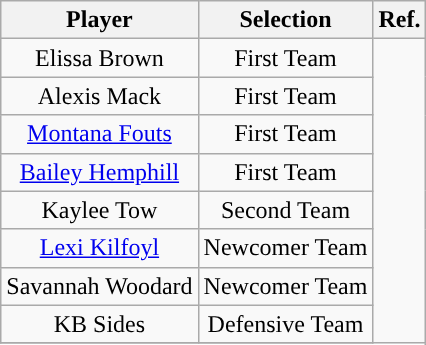<table class="wikitable sortable sortable" style="text-align: center">
<tr align=center>
<th>Player</th>
<th>Selection</th>
<th>Ref.</th>
</tr>
<tr>
<td>Elissa Brown</td>
<td>First Team</td>
<td rowspan="11"></td>
</tr>
<tr>
<td>Alexis Mack</td>
<td>First Team</td>
</tr>
<tr>
<td><a href='#'>Montana Fouts</a></td>
<td>First Team</td>
</tr>
<tr>
<td><a href='#'>Bailey Hemphill</a></td>
<td>First Team</td>
</tr>
<tr>
<td>Kaylee Tow</td>
<td>Second Team</td>
</tr>
<tr>
<td><a href='#'>Lexi Kilfoyl</a></td>
<td>Newcomer Team</td>
</tr>
<tr>
<td>Savannah Woodard</td>
<td>Newcomer Team</td>
</tr>
<tr>
<td>KB Sides</td>
<td>Defensive Team</td>
</tr>
<tr>
</tr>
</table>
